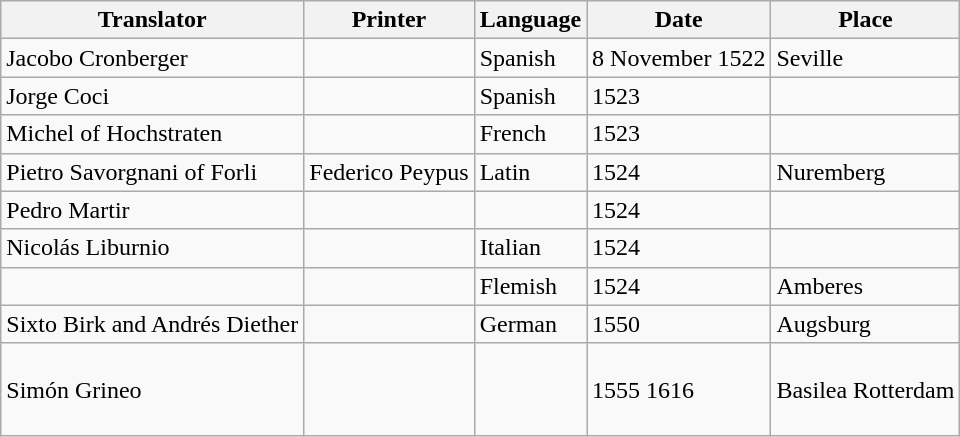<table class="wikitable" style="margin-bottom: 10px;">
<tr>
<th>Translator</th>
<th>Printer</th>
<th>Language</th>
<th>Date</th>
<th>Place</th>
</tr>
<tr>
<td>Jacobo Cronberger</td>
<td></td>
<td>Spanish</td>
<td>8 November 1522</td>
<td>Seville</td>
</tr>
<tr>
<td>Jorge Coci</td>
<td></td>
<td>Spanish</td>
<td>1523</td>
<td></td>
</tr>
<tr>
<td>Michel of Hochstraten</td>
<td></td>
<td>French</td>
<td>1523</td>
<td></td>
</tr>
<tr>
<td>Pietro Savorgnani of Forli</td>
<td>Federico Peypus</td>
<td>Latin</td>
<td>1524</td>
<td>Nuremberg</td>
</tr>
<tr>
<td>Pedro Martir</td>
<td></td>
<td></td>
<td>1524</td>
<td></td>
</tr>
<tr>
<td>Nicolás Liburnio</td>
<td></td>
<td>Italian</td>
<td>1524</td>
<td></td>
</tr>
<tr>
<td></td>
<td></td>
<td>Flemish</td>
<td>1524</td>
<td>Amberes</td>
</tr>
<tr>
<td>Sixto Birk and Andrés Diether</td>
<td></td>
<td>German</td>
<td>1550</td>
<td>Augsburg</td>
</tr>
<tr>
<td>Simón Grineo</td>
<td><br><br><br></td>
<td><br><br><br></td>
<td>1555 1616</td>
<td>Basilea Rotterdam</td>
</tr>
</table>
